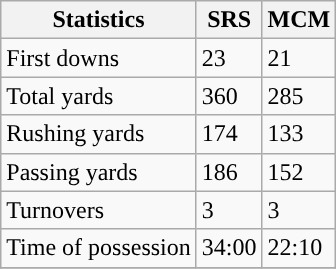<table class="wikitable" style="float: left;">
<tr>
<th>Statistics</th>
<th>SRS</th>
<th>MCM</th>
</tr>
<tr>
<td>First downs</td>
<td>23</td>
<td>21</td>
</tr>
<tr>
<td>Total yards</td>
<td>360</td>
<td>285</td>
</tr>
<tr>
<td>Rushing yards</td>
<td>174</td>
<td>133</td>
</tr>
<tr>
<td>Passing yards</td>
<td>186</td>
<td>152</td>
</tr>
<tr>
<td>Turnovers</td>
<td>3</td>
<td>3</td>
</tr>
<tr>
<td>Time of possession</td>
<td>34:00</td>
<td>22:10</td>
</tr>
<tr>
</tr>
</table>
